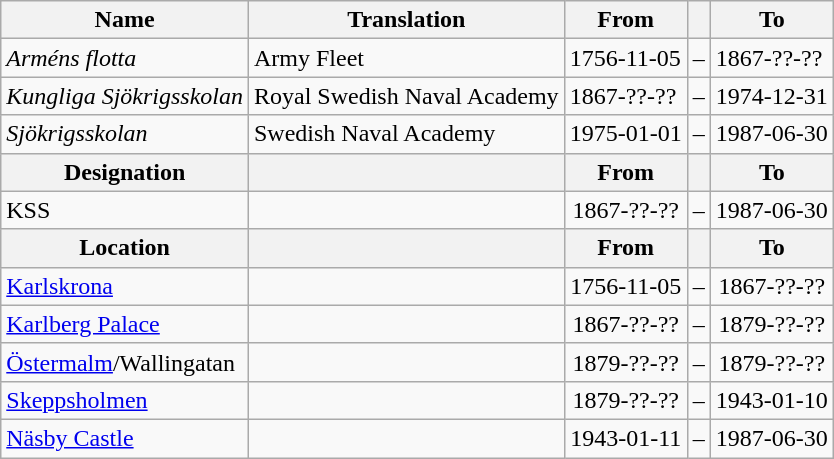<table class="wikitable">
<tr>
<th style="font-weight:bold;">Name</th>
<th style="font-weight:bold;">Translation</th>
<th style="text-align: center; font-weight:bold;">From</th>
<th></th>
<th style="text-align: center; font-weight:bold;">To</th>
</tr>
<tr>
<td style="font-style:italic;">Arméns flotta</td>
<td>Army Fleet</td>
<td>1756-11-05</td>
<td>–</td>
<td>1867-??-??</td>
</tr>
<tr>
<td style="font-style:italic;">Kungliga Sjökrigsskolan</td>
<td>Royal Swedish Naval Academy</td>
<td>1867-??-??</td>
<td>–</td>
<td>1974-12-31</td>
</tr>
<tr>
<td style="font-style:italic;">Sjökrigsskolan</td>
<td>Swedish Naval Academy</td>
<td>1975-01-01</td>
<td>–</td>
<td>1987-06-30</td>
</tr>
<tr>
<th style="font-weight:bold;">Designation</th>
<th style="font-weight:bold;"></th>
<th style="text-align: center; font-weight:bold;">From</th>
<th></th>
<th style="text-align: center; font-weight:bold;">To</th>
</tr>
<tr>
<td>KSS</td>
<td></td>
<td style="text-align: center;">1867-??-??</td>
<td style="text-align: center;">–</td>
<td style="text-align: center;">1987-06-30</td>
</tr>
<tr>
<th style="font-weight:bold;">Location</th>
<th style="font-weight:bold;"></th>
<th style="text-align: center; font-weight:bold;">From</th>
<th></th>
<th style="text-align: center; font-weight:bold;">To</th>
</tr>
<tr>
<td><a href='#'>Karlskrona</a></td>
<td></td>
<td style="text-align: center;">1756-11-05</td>
<td style="text-align: center;">–</td>
<td style="text-align: center;">1867-??-??</td>
</tr>
<tr>
<td><a href='#'>Karlberg Palace</a></td>
<td></td>
<td style="text-align: center;">1867-??-??</td>
<td style="text-align: center;">–</td>
<td style="text-align: center;">1879-??-??</td>
</tr>
<tr>
<td><a href='#'>Östermalm</a>/Wallingatan</td>
<td></td>
<td style="text-align: center;">1879-??-??</td>
<td style="text-align: center;">–</td>
<td style="text-align: center;">1879-??-??</td>
</tr>
<tr>
<td><a href='#'>Skeppsholmen</a></td>
<td></td>
<td style="text-align: center;">1879-??-??</td>
<td style="text-align: center;">–</td>
<td style="text-align: center;">1943-01-10</td>
</tr>
<tr>
<td><a href='#'>Näsby Castle</a></td>
<td></td>
<td style="text-align: center;">1943-01-11</td>
<td style="text-align: center;">–</td>
<td style="text-align: center;">1987-06-30</td>
</tr>
</table>
